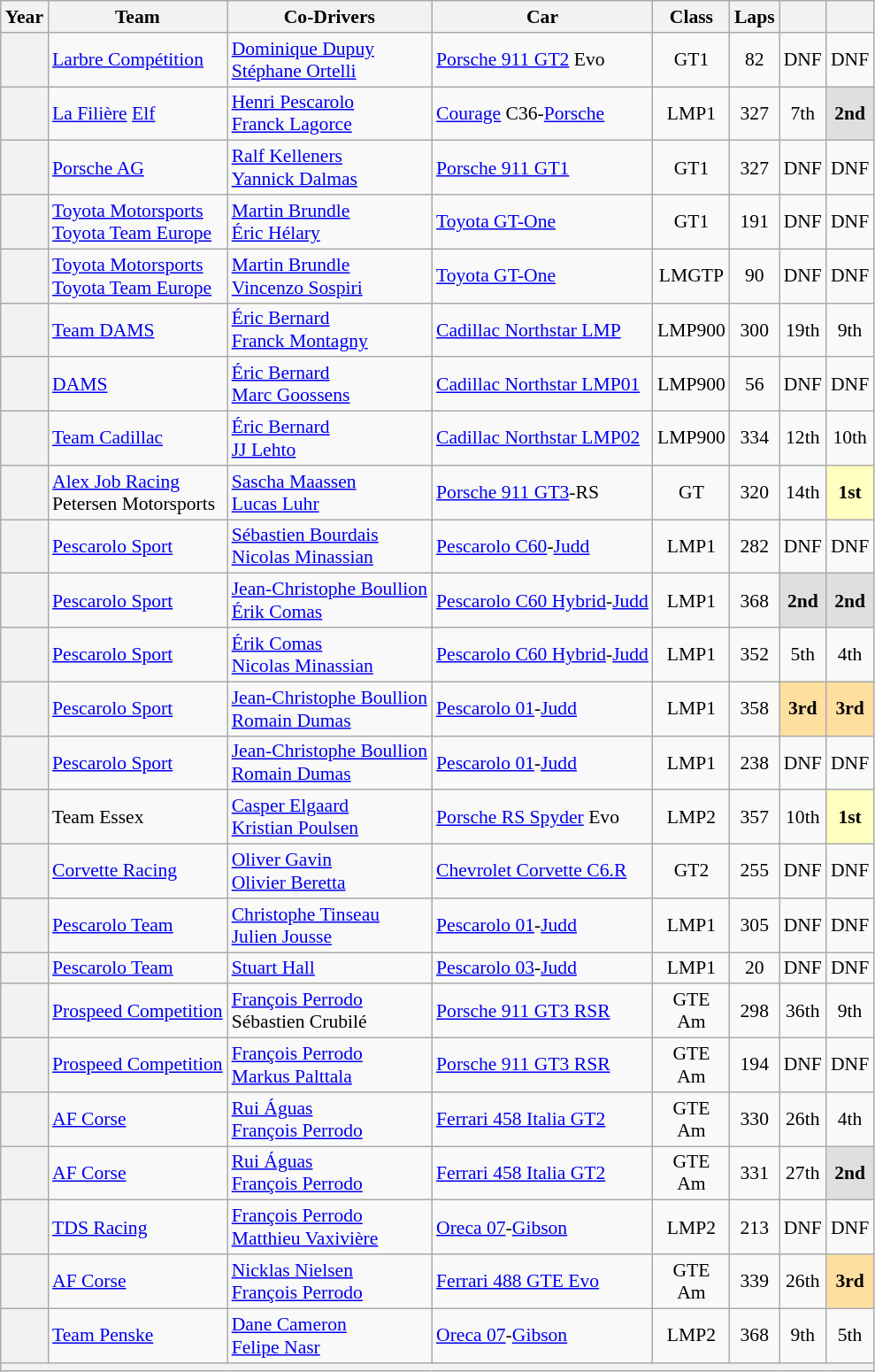<table class="wikitable" style="text-align:center; font-size:90%">
<tr>
<th>Year</th>
<th>Team</th>
<th>Co-Drivers</th>
<th>Car</th>
<th>Class</th>
<th>Laps</th>
<th></th>
<th></th>
</tr>
<tr>
<th></th>
<td align="left"> <a href='#'>Larbre Compétition</a></td>
<td align="left"> <a href='#'>Dominique Dupuy</a><br> <a href='#'>Stéphane Ortelli</a></td>
<td align="left"><a href='#'>Porsche 911 GT2</a> Evo</td>
<td>GT1</td>
<td>82</td>
<td>DNF</td>
<td>DNF</td>
</tr>
<tr>
<th></th>
<td align="left"> <a href='#'>La Filière</a> <a href='#'>Elf</a></td>
<td align="left"> <a href='#'>Henri Pescarolo</a><br> <a href='#'>Franck Lagorce</a></td>
<td align="left"><a href='#'>Courage</a> C36-<a href='#'>Porsche</a></td>
<td>LMP1</td>
<td>327</td>
<td>7th</td>
<td style="background:#DFDFDF;"><strong>2nd</strong></td>
</tr>
<tr>
<th></th>
<td align="left"> <a href='#'>Porsche AG</a></td>
<td align="left"> <a href='#'>Ralf Kelleners</a><br> <a href='#'>Yannick Dalmas</a></td>
<td align="left"><a href='#'>Porsche 911 GT1</a></td>
<td>GT1</td>
<td>327</td>
<td>DNF</td>
<td>DNF</td>
</tr>
<tr>
<th></th>
<td align="left"> <a href='#'>Toyota Motorsports</a><br> <a href='#'>Toyota Team Europe</a></td>
<td align="left"> <a href='#'>Martin Brundle</a><br> <a href='#'>Éric Hélary</a></td>
<td align="left"><a href='#'>Toyota GT-One</a></td>
<td>GT1</td>
<td>191</td>
<td>DNF</td>
<td>DNF</td>
</tr>
<tr>
<th></th>
<td align="left"> <a href='#'>Toyota Motorsports</a><br> <a href='#'>Toyota Team Europe</a></td>
<td align="left"> <a href='#'>Martin Brundle</a><br> <a href='#'>Vincenzo Sospiri</a></td>
<td align="left"><a href='#'>Toyota GT-One</a></td>
<td>LMGTP</td>
<td>90</td>
<td>DNF</td>
<td>DNF</td>
</tr>
<tr>
<th></th>
<td align="left"> <a href='#'>Team DAMS</a></td>
<td align="left"> <a href='#'>Éric Bernard</a><br> <a href='#'>Franck Montagny</a></td>
<td align="left"><a href='#'>Cadillac Northstar LMP</a></td>
<td>LMP900</td>
<td>300</td>
<td>19th</td>
<td>9th</td>
</tr>
<tr>
<th></th>
<td align="left"> <a href='#'>DAMS</a></td>
<td align="left"> <a href='#'>Éric Bernard</a><br> <a href='#'>Marc Goossens</a></td>
<td align="left"><a href='#'>Cadillac Northstar LMP01</a></td>
<td>LMP900</td>
<td>56</td>
<td>DNF</td>
<td>DNF</td>
</tr>
<tr>
<th></th>
<td align="left"> <a href='#'>Team Cadillac</a></td>
<td align="left"> <a href='#'>Éric Bernard</a><br> <a href='#'>JJ Lehto</a></td>
<td align="left"><a href='#'>Cadillac Northstar LMP02</a></td>
<td>LMP900</td>
<td>334</td>
<td>12th</td>
<td>10th</td>
</tr>
<tr>
<th></th>
<td align="left"> <a href='#'>Alex Job Racing</a><br> Petersen Motorsports</td>
<td align="left"> <a href='#'>Sascha Maassen</a><br> <a href='#'>Lucas Luhr</a></td>
<td align="left"><a href='#'>Porsche 911 GT3</a>-RS</td>
<td>GT</td>
<td>320</td>
<td>14th</td>
<td style="background:#FFFFBF;"><strong>1st</strong></td>
</tr>
<tr>
<th></th>
<td align="left"> <a href='#'>Pescarolo Sport</a></td>
<td align="left"> <a href='#'>Sébastien Bourdais</a><br> <a href='#'>Nicolas Minassian</a></td>
<td align="left"><a href='#'>Pescarolo C60</a>-<a href='#'>Judd</a></td>
<td>LMP1</td>
<td>282</td>
<td>DNF</td>
<td>DNF</td>
</tr>
<tr>
<th></th>
<td align="left"> <a href='#'>Pescarolo Sport</a></td>
<td align="left"> <a href='#'>Jean-Christophe Boullion</a><br> <a href='#'>Érik Comas</a></td>
<td align="left"><a href='#'>Pescarolo C60 Hybrid</a>-<a href='#'>Judd</a></td>
<td>LMP1</td>
<td>368</td>
<td style="background:#DFDFDF;"><strong>2nd</strong></td>
<td style="background:#DFDFDF;"><strong>2nd</strong></td>
</tr>
<tr>
<th></th>
<td align="left"> <a href='#'>Pescarolo Sport</a></td>
<td align="left"> <a href='#'>Érik Comas</a><br> <a href='#'>Nicolas Minassian</a></td>
<td align="left" nowrap><a href='#'>Pescarolo C60 Hybrid</a>-<a href='#'>Judd</a></td>
<td>LMP1</td>
<td>352</td>
<td>5th</td>
<td>4th</td>
</tr>
<tr>
<th></th>
<td align="left"> <a href='#'>Pescarolo Sport</a></td>
<td align="left" nowrap> <a href='#'>Jean-Christophe Boullion</a><br> <a href='#'>Romain Dumas</a></td>
<td align="left"><a href='#'>Pescarolo 01</a>-<a href='#'>Judd</a></td>
<td>LMP1</td>
<td>358</td>
<td style="background:#FFDF9F;"><strong>3rd</strong></td>
<td style="background:#FFDF9F;"><strong>3rd</strong></td>
</tr>
<tr>
<th></th>
<td align="left"> <a href='#'>Pescarolo Sport</a></td>
<td align="left"> <a href='#'>Jean-Christophe Boullion</a><br> <a href='#'>Romain Dumas</a></td>
<td align="left"><a href='#'>Pescarolo 01</a>-<a href='#'>Judd</a></td>
<td>LMP1</td>
<td>238</td>
<td>DNF</td>
<td>DNF</td>
</tr>
<tr>
<th></th>
<td align="left"> Team Essex</td>
<td align="left"> <a href='#'>Casper Elgaard</a><br> <a href='#'>Kristian Poulsen</a></td>
<td align="left"><a href='#'>Porsche RS Spyder</a> Evo</td>
<td>LMP2</td>
<td>357</td>
<td>10th</td>
<td style="background:#FFFFBF;"><strong>1st</strong></td>
</tr>
<tr>
<th></th>
<td align="left"> <a href='#'>Corvette Racing</a></td>
<td align="left"> <a href='#'>Oliver Gavin</a><br> <a href='#'>Olivier Beretta</a></td>
<td align="left"><a href='#'>Chevrolet Corvette C6.R</a></td>
<td>GT2</td>
<td>255</td>
<td>DNF</td>
<td>DNF</td>
</tr>
<tr>
<th></th>
<td align="left"> <a href='#'>Pescarolo Team</a></td>
<td align="left"> <a href='#'>Christophe Tinseau</a><br> <a href='#'>Julien Jousse</a></td>
<td align="left"><a href='#'>Pescarolo 01</a>-<a href='#'>Judd</a></td>
<td>LMP1</td>
<td>305</td>
<td>DNF</td>
<td>DNF</td>
</tr>
<tr>
<th></th>
<td align="left"> <a href='#'>Pescarolo Team</a></td>
<td align="left"> <a href='#'>Stuart Hall</a></td>
<td align="left"><a href='#'>Pescarolo 03</a>-<a href='#'>Judd</a></td>
<td>LMP1</td>
<td>20</td>
<td>DNF</td>
<td>DNF</td>
</tr>
<tr>
<th></th>
<td align="left" nowrap> <a href='#'>Prospeed Competition</a></td>
<td align="left"> <a href='#'>François Perrodo</a><br> Sébastien Crubilé</td>
<td align="left"><a href='#'>Porsche 911 GT3 RSR</a></td>
<td>GTE<br>Am</td>
<td>298</td>
<td>36th</td>
<td>9th</td>
</tr>
<tr>
<th></th>
<td align="left"> <a href='#'>Prospeed Competition</a></td>
<td align="left"> <a href='#'>François Perrodo</a><br> <a href='#'>Markus Palttala</a></td>
<td align="left"><a href='#'>Porsche 911 GT3 RSR</a></td>
<td>GTE<br>Am</td>
<td>194</td>
<td>DNF</td>
<td>DNF</td>
</tr>
<tr>
<th></th>
<td align="left"> <a href='#'>AF Corse</a></td>
<td align="left"> <a href='#'>Rui Águas</a><br> <a href='#'>François Perrodo</a></td>
<td align="left"><a href='#'>Ferrari 458 Italia GT2</a></td>
<td>GTE<br>Am</td>
<td>330</td>
<td>26th</td>
<td>4th</td>
</tr>
<tr>
<th></th>
<td align="left"> <a href='#'>AF Corse</a></td>
<td align="left"> <a href='#'>Rui Águas</a><br> <a href='#'>François Perrodo</a></td>
<td align="left"><a href='#'>Ferrari 458 Italia GT2</a></td>
<td>GTE<br>Am</td>
<td>331</td>
<td>27th</td>
<td style="background:#DFDFDF;"><strong>2nd</strong></td>
</tr>
<tr>
<th></th>
<td align="left"> <a href='#'>TDS Racing</a></td>
<td align="left"> <a href='#'>François Perrodo</a><br> <a href='#'>Matthieu Vaxivière</a></td>
<td align="left"><a href='#'>Oreca 07</a>-<a href='#'>Gibson</a></td>
<td>LMP2</td>
<td>213</td>
<td>DNF</td>
<td>DNF</td>
</tr>
<tr>
<th></th>
<td align="left"> <a href='#'>AF Corse</a></td>
<td align="left"> <a href='#'>Nicklas Nielsen</a><br> <a href='#'>François Perrodo</a></td>
<td align="left"><a href='#'>Ferrari 488 GTE Evo</a></td>
<td>GTE<br>Am</td>
<td>339</td>
<td>26th</td>
<td style="background:#FFDF9F;"><strong>3rd</strong></td>
</tr>
<tr>
<th></th>
<td align="left"> <a href='#'>Team Penske</a></td>
<td align="left"> <a href='#'>Dane Cameron</a><br> <a href='#'>Felipe Nasr</a></td>
<td align="left"><a href='#'>Oreca 07</a>-<a href='#'>Gibson</a></td>
<td>LMP2</td>
<td>368</td>
<td>9th</td>
<td>5th</td>
</tr>
<tr>
<th colspan="8"></th>
</tr>
</table>
